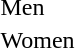<table>
<tr>
<td>Men</td>
<td></td>
<td></td>
<td></td>
</tr>
<tr>
<td>Women</td>
<td></td>
<td></td>
<td></td>
</tr>
</table>
